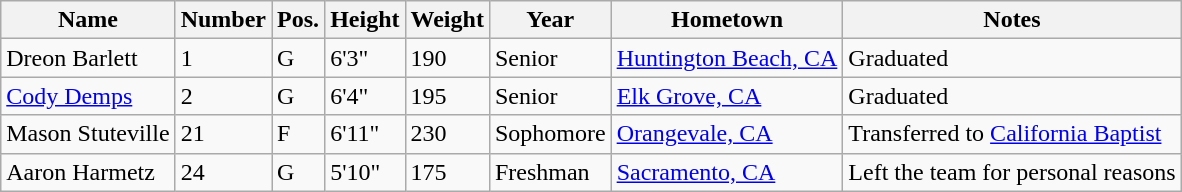<table class="wikitable sortable" border="1">
<tr>
<th>Name</th>
<th>Number</th>
<th>Pos.</th>
<th>Height</th>
<th>Weight</th>
<th>Year</th>
<th>Hometown</th>
<th class="unsortable">Notes</th>
</tr>
<tr>
<td>Dreon Barlett</td>
<td>1</td>
<td>G</td>
<td>6'3"</td>
<td>190</td>
<td>Senior</td>
<td><a href='#'>Huntington Beach, CA</a></td>
<td>Graduated</td>
</tr>
<tr>
<td><a href='#'>Cody Demps</a></td>
<td>2</td>
<td>G</td>
<td>6'4"</td>
<td>195</td>
<td>Senior</td>
<td><a href='#'>Elk Grove, CA</a></td>
<td>Graduated</td>
</tr>
<tr>
<td>Mason Stuteville</td>
<td>21</td>
<td>F</td>
<td>6'11"</td>
<td>230</td>
<td>Sophomore</td>
<td><a href='#'>Orangevale, CA</a></td>
<td>Transferred to <a href='#'>California Baptist</a></td>
</tr>
<tr>
<td>Aaron Harmetz</td>
<td>24</td>
<td>G</td>
<td>5'10"</td>
<td>175</td>
<td>Freshman</td>
<td><a href='#'>Sacramento, CA</a></td>
<td>Left the team for personal reasons</td>
</tr>
</table>
